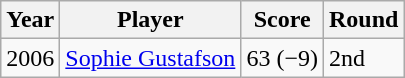<table class="wikitable">
<tr>
<th>Year</th>
<th>Player</th>
<th>Score</th>
<th>Round</th>
</tr>
<tr>
<td>2006</td>
<td><a href='#'>Sophie Gustafson</a></td>
<td>63 (−9)</td>
<td>2nd</td>
</tr>
</table>
